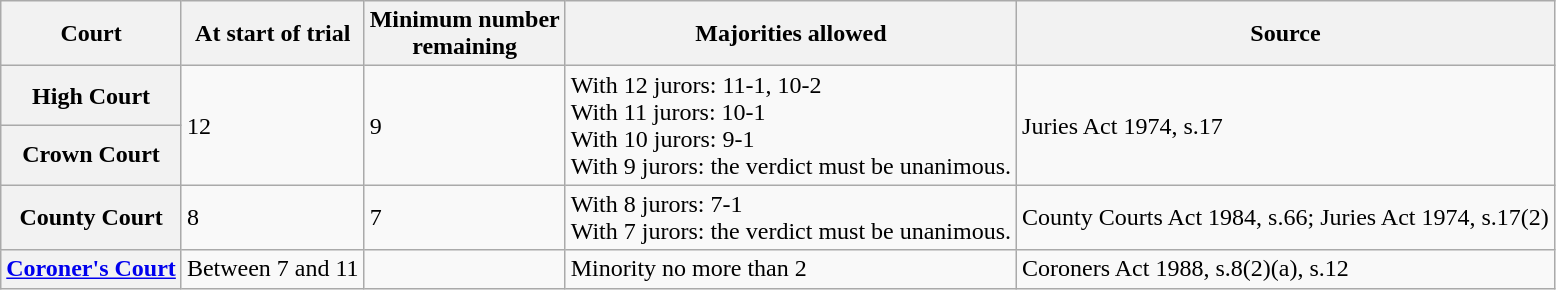<table class="wikitable">
<tr>
<th>Court</th>
<th>At start of trial</th>
<th>Minimum number<br>remaining</th>
<th>Majorities allowed</th>
<th>Source</th>
</tr>
<tr>
<th>High Court</th>
<td rowspan=2>12</td>
<td rowspan=2>9</td>
<td rowspan=2>With 12 jurors: 11-1, 10-2<br>With 11 jurors: 10-1<br>With 10 jurors: 9-1<br>With 9 jurors: the verdict must be unanimous.</td>
<td rowspan=2>Juries Act 1974, s.17</td>
</tr>
<tr>
<th>Crown Court</th>
</tr>
<tr>
<th>County Court</th>
<td>8</td>
<td>7</td>
<td>With 8 jurors: 7-1<br>With 7 jurors: the verdict must be unanimous.</td>
<td>County Courts Act 1984, s.66; Juries Act 1974, s.17(2)</td>
</tr>
<tr>
<th><a href='#'>Coroner's Court</a></th>
<td>Between 7 and 11</td>
<td></td>
<td>Minority no more than 2</td>
<td>Coroners Act 1988, s.8(2)(a), s.12</td>
</tr>
</table>
